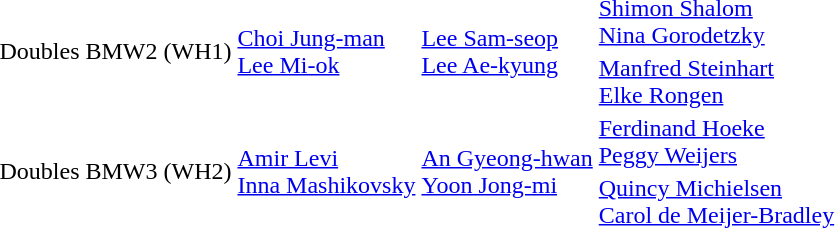<table>
<tr>
<td rowspan=2>Doubles BMW2 (WH1)</td>
<td rowspan=2> <a href='#'>Choi Jung-man</a><br> <a href='#'>Lee Mi-ok</a></td>
<td rowspan=2> <a href='#'>Lee Sam-seop</a><br> <a href='#'>Lee Ae-kyung</a></td>
<td> <a href='#'>Shimon Shalom</a><br> <a href='#'>Nina Gorodetzky</a></td>
</tr>
<tr>
<td> <a href='#'>Manfred Steinhart</a><br> <a href='#'>Elke Rongen</a></td>
</tr>
<tr>
<td rowspan=2>Doubles BMW3 (WH2)</td>
<td rowspan=2> <a href='#'>Amir Levi</a><br> <a href='#'>Inna Mashikovsky</a></td>
<td rowspan=2> <a href='#'>An Gyeong-hwan</a><br> <a href='#'>Yoon Jong-mi</a></td>
<td> <a href='#'>Ferdinand Hoeke</a><br> <a href='#'>Peggy Weijers</a></td>
</tr>
<tr>
<td> <a href='#'>Quincy Michielsen</a><br> <a href='#'>Carol de Meijer-Bradley</a></td>
</tr>
</table>
